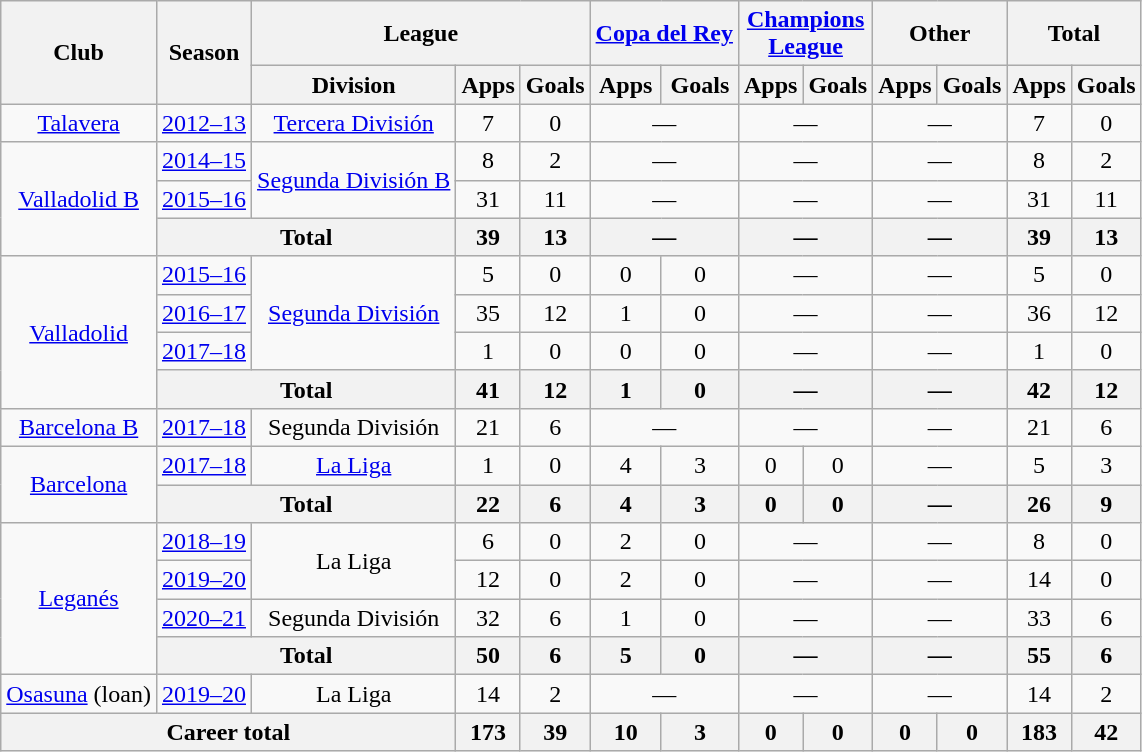<table class="wikitable" style="text-align:center">
<tr>
<th rowspan="2">Club</th>
<th rowspan="2">Season</th>
<th colspan="3">League</th>
<th colspan="2"><a href='#'>Copa del Rey</a></th>
<th colspan="2"><a href='#'>Champions<br>League</a></th>
<th colspan="2">Other</th>
<th colspan="2">Total</th>
</tr>
<tr>
<th>Division</th>
<th>Apps</th>
<th>Goals</th>
<th>Apps</th>
<th>Goals</th>
<th>Apps</th>
<th>Goals</th>
<th>Apps</th>
<th>Goals</th>
<th>Apps</th>
<th>Goals</th>
</tr>
<tr>
<td><a href='#'>Talavera</a></td>
<td><a href='#'>2012–13</a></td>
<td><a href='#'>Tercera División</a></td>
<td>7</td>
<td>0</td>
<td colspan="2">—</td>
<td colspan="2">—</td>
<td colspan="2">—</td>
<td>7</td>
<td>0</td>
</tr>
<tr>
<td rowspan="3"><a href='#'>Valladolid B</a></td>
<td><a href='#'>2014–15</a></td>
<td rowspan="2"><a href='#'>Segunda División B</a></td>
<td>8</td>
<td>2</td>
<td colspan="2">—</td>
<td colspan="2">—</td>
<td colspan="2">—</td>
<td>8</td>
<td>2</td>
</tr>
<tr>
<td><a href='#'>2015–16</a></td>
<td>31</td>
<td>11</td>
<td colspan="2">—</td>
<td colspan="2">—</td>
<td colspan="2">—</td>
<td>31</td>
<td>11</td>
</tr>
<tr>
<th colspan="2">Total</th>
<th>39</th>
<th>13</th>
<th colspan="2">—</th>
<th colspan="2">—</th>
<th colspan="2">—</th>
<th>39</th>
<th>13</th>
</tr>
<tr>
<td rowspan="4"><a href='#'>Valladolid</a></td>
<td><a href='#'>2015–16</a></td>
<td rowspan="3"><a href='#'>Segunda División</a></td>
<td>5</td>
<td>0</td>
<td>0</td>
<td>0</td>
<td colspan="2">—</td>
<td colspan="2">—</td>
<td>5</td>
<td>0</td>
</tr>
<tr>
<td><a href='#'>2016–17</a></td>
<td>35</td>
<td>12</td>
<td>1</td>
<td>0</td>
<td colspan="2">—</td>
<td colspan="2">—</td>
<td>36</td>
<td>12</td>
</tr>
<tr>
<td><a href='#'>2017–18</a></td>
<td>1</td>
<td>0</td>
<td>0</td>
<td>0</td>
<td colspan="2">—</td>
<td colspan="2">—</td>
<td>1</td>
<td>0</td>
</tr>
<tr>
<th colspan="2">Total</th>
<th>41</th>
<th>12</th>
<th>1</th>
<th>0</th>
<th colspan="2">—</th>
<th colspan="2">—</th>
<th>42</th>
<th>12</th>
</tr>
<tr>
<td><a href='#'>Barcelona B</a></td>
<td><a href='#'>2017–18</a></td>
<td>Segunda División</td>
<td>21</td>
<td>6</td>
<td colspan="2">—</td>
<td colspan="2">—</td>
<td colspan="2">—</td>
<td>21</td>
<td>6</td>
</tr>
<tr>
<td rowspan="2"><a href='#'>Barcelona</a></td>
<td><a href='#'>2017–18</a></td>
<td><a href='#'>La Liga</a></td>
<td>1</td>
<td>0</td>
<td>4</td>
<td>3</td>
<td>0</td>
<td>0</td>
<td colspan="2">—</td>
<td>5</td>
<td>3</td>
</tr>
<tr>
<th colspan="2">Total</th>
<th>22</th>
<th>6</th>
<th>4</th>
<th>3</th>
<th>0</th>
<th>0</th>
<th colspan="2">—</th>
<th>26</th>
<th>9</th>
</tr>
<tr>
<td rowspan="4"><a href='#'>Leganés</a></td>
<td><a href='#'>2018–19</a></td>
<td rowspan="2">La Liga</td>
<td>6</td>
<td>0</td>
<td>2</td>
<td>0</td>
<td colspan="2">—</td>
<td colspan="2">—</td>
<td>8</td>
<td>0</td>
</tr>
<tr>
<td><a href='#'>2019–20</a></td>
<td>12</td>
<td>0</td>
<td>2</td>
<td>0</td>
<td colspan="2">—</td>
<td colspan="2">—</td>
<td>14</td>
<td>0</td>
</tr>
<tr>
<td><a href='#'>2020–21</a></td>
<td>Segunda División</td>
<td>32</td>
<td>6</td>
<td>1</td>
<td>0</td>
<td colspan="2">—</td>
<td colspan="2">—</td>
<td>33</td>
<td>6</td>
</tr>
<tr>
<th colspan="2">Total</th>
<th>50</th>
<th>6</th>
<th>5</th>
<th>0</th>
<th colspan="2">—</th>
<th colspan="2">—</th>
<th>55</th>
<th>6</th>
</tr>
<tr>
<td><a href='#'>Osasuna</a> (loan)</td>
<td><a href='#'>2019–20</a></td>
<td>La Liga</td>
<td>14</td>
<td>2</td>
<td colspan="2">—</td>
<td colspan="2">—</td>
<td colspan="2">—</td>
<td>14</td>
<td>2</td>
</tr>
<tr>
<th colspan="3">Career total</th>
<th>173</th>
<th>39</th>
<th>10</th>
<th>3</th>
<th>0</th>
<th>0</th>
<th>0</th>
<th>0</th>
<th>183</th>
<th>42</th>
</tr>
</table>
